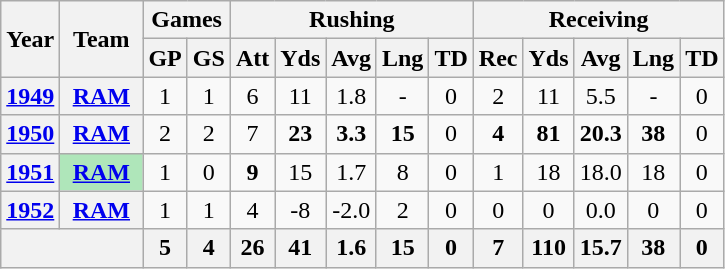<table class="wikitable" style="text-align:center;">
<tr>
<th rowspan="2">Year</th>
<th rowspan="2">Team</th>
<th colspan="2">Games</th>
<th colspan="5">Rushing</th>
<th colspan="5">Receiving</th>
</tr>
<tr>
<th>GP</th>
<th>GS</th>
<th>Att</th>
<th>Yds</th>
<th>Avg</th>
<th>Lng</th>
<th>TD</th>
<th>Rec</th>
<th>Yds</th>
<th>Avg</th>
<th>Lng</th>
<th>TD</th>
</tr>
<tr>
<th><a href='#'>1949</a></th>
<th><a href='#'>RAM</a></th>
<td>1</td>
<td>1</td>
<td>6</td>
<td>11</td>
<td>1.8</td>
<td>-</td>
<td>0</td>
<td>2</td>
<td>11</td>
<td>5.5</td>
<td>-</td>
<td>0</td>
</tr>
<tr>
<th><a href='#'>1950</a></th>
<th><a href='#'>RAM</a></th>
<td>2</td>
<td>2</td>
<td>7</td>
<td><strong>23</strong></td>
<td><strong>3.3</strong></td>
<td><strong>15</strong></td>
<td>0</td>
<td><strong>4</strong></td>
<td><strong>81</strong></td>
<td><strong>20.3</strong></td>
<td><strong>38</strong></td>
<td>0</td>
</tr>
<tr>
<th><a href='#'>1951</a></th>
<th style="background:#afe6ba; width:3em;"><a href='#'>RAM</a></th>
<td>1</td>
<td>0</td>
<td><strong>9</strong></td>
<td>15</td>
<td>1.7</td>
<td>8</td>
<td>0</td>
<td>1</td>
<td>18</td>
<td>18.0</td>
<td>18</td>
<td>0</td>
</tr>
<tr>
<th><a href='#'>1952</a></th>
<th><a href='#'>RAM</a></th>
<td>1</td>
<td>1</td>
<td>4</td>
<td>-8</td>
<td>-2.0</td>
<td>2</td>
<td>0</td>
<td>0</td>
<td>0</td>
<td>0.0</td>
<td>0</td>
<td>0</td>
</tr>
<tr>
<th colspan="2"></th>
<th>5</th>
<th>4</th>
<th>26</th>
<th>41</th>
<th>1.6</th>
<th>15</th>
<th>0</th>
<th>7</th>
<th>110</th>
<th>15.7</th>
<th>38</th>
<th>0</th>
</tr>
</table>
